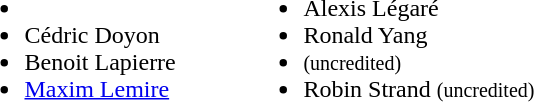<table width="35%">
<tr>
<td><br><ul><li></li><li>Cédric Doyon</li><li>Benoit Lapierre</li><li><a href='#'>Maxim Lemire</a></li></ul></td>
<td><br><ul><li>Alexis Légaré</li><li>Ronald Yang</li><li> <small>(uncredited)</small></li><li>Robin Strand <small>(uncredited)</small></li></ul></td>
</tr>
</table>
